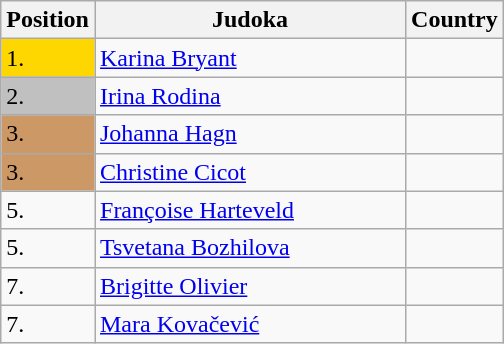<table class=wikitable>
<tr>
<th width=10>Position</th>
<th width=200>Judoka</th>
<th width=10>Country</th>
</tr>
<tr>
<td bgcolor=gold>1.</td>
<td><a href='#'>Karina Bryant</a></td>
<td></td>
</tr>
<tr>
<td bgcolor="silver">2.</td>
<td><a href='#'>Irina Rodina</a></td>
<td></td>
</tr>
<tr>
<td bgcolor="CC9966">3.</td>
<td><a href='#'>Johanna Hagn</a></td>
<td></td>
</tr>
<tr>
<td bgcolor="CC9966">3.</td>
<td><a href='#'>Christine Cicot</a></td>
<td></td>
</tr>
<tr>
<td>5.</td>
<td><a href='#'>Françoise Harteveld</a></td>
<td></td>
</tr>
<tr>
<td>5.</td>
<td><a href='#'>Tsvetana Bozhilova</a></td>
<td></td>
</tr>
<tr>
<td>7.</td>
<td><a href='#'>Brigitte Olivier</a></td>
<td></td>
</tr>
<tr>
<td>7.</td>
<td><a href='#'>Mara Kovačević</a></td>
<td></td>
</tr>
</table>
